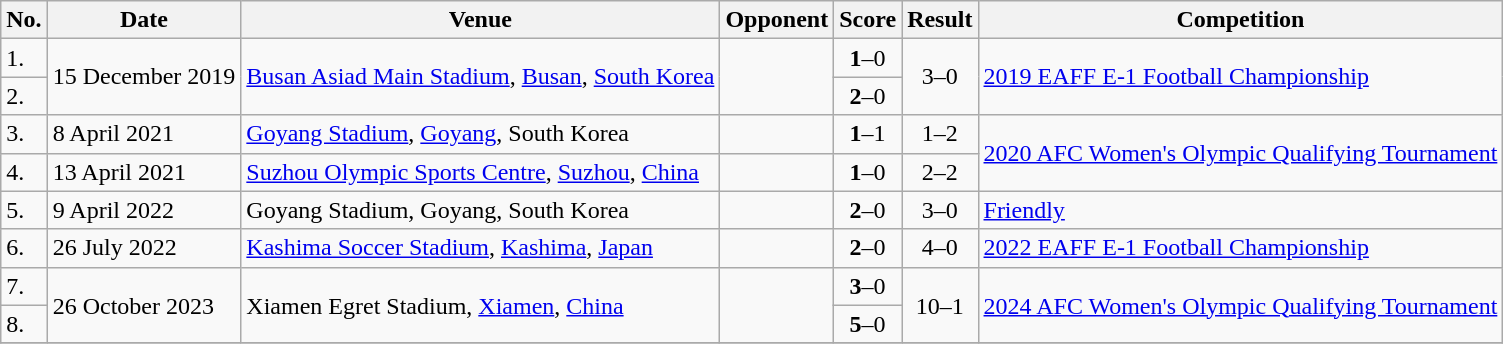<table class="wikitable">
<tr>
<th>No.</th>
<th>Date</th>
<th>Venue</th>
<th>Opponent</th>
<th>Score</th>
<th>Result</th>
<th>Competition</th>
</tr>
<tr>
<td>1.</td>
<td rowspan="2">15 December 2019</td>
<td rowspan="2"><a href='#'>Busan Asiad Main Stadium</a>, <a href='#'>Busan</a>, <a href='#'>South Korea</a></td>
<td rowspan="2"></td>
<td align=center><strong>1</strong>–0</td>
<td rowspan="2" align=center>3–0</td>
<td rowspan="2"><a href='#'>2019 EAFF E-1 Football Championship</a></td>
</tr>
<tr>
<td>2.</td>
<td align=center><strong>2</strong>–0</td>
</tr>
<tr>
<td>3.</td>
<td>8 April 2021</td>
<td><a href='#'>Goyang Stadium</a>, <a href='#'>Goyang</a>, South Korea</td>
<td></td>
<td align=center><strong>1</strong>–1</td>
<td align=center>1–2</td>
<td rowspan=2><a href='#'>2020 AFC Women's Olympic Qualifying Tournament</a></td>
</tr>
<tr>
<td>4.</td>
<td>13 April 2021</td>
<td><a href='#'>Suzhou Olympic Sports Centre</a>, <a href='#'>Suzhou</a>, <a href='#'>China</a></td>
<td></td>
<td align=center><strong>1</strong>–0</td>
<td align=center>2–2 </td>
</tr>
<tr>
<td>5.</td>
<td>9 April 2022</td>
<td>Goyang Stadium, Goyang, South Korea</td>
<td></td>
<td align=center><strong>2</strong>–0</td>
<td align=center>3–0</td>
<td><a href='#'>Friendly</a></td>
</tr>
<tr>
<td>6.</td>
<td>26 July 2022</td>
<td><a href='#'>Kashima Soccer Stadium</a>, <a href='#'>Kashima</a>, <a href='#'>Japan</a></td>
<td></td>
<td align=center><strong>2</strong>–0</td>
<td align=center>4–0</td>
<td><a href='#'>2022 EAFF E-1 Football Championship</a></td>
</tr>
<tr>
<td>7.</td>
<td rowspan=2>26 October 2023</td>
<td rowspan=2>Xiamen Egret Stadium, <a href='#'>Xiamen</a>, <a href='#'>China</a></td>
<td rowspan=2></td>
<td align=center><strong>3</strong>–0</td>
<td rowspan=2 align=center>10–1</td>
<td rowspan=2><a href='#'>2024 AFC Women's Olympic Qualifying Tournament</a></td>
</tr>
<tr>
<td>8.</td>
<td align=center><strong>5</strong>–0</td>
</tr>
<tr>
</tr>
</table>
